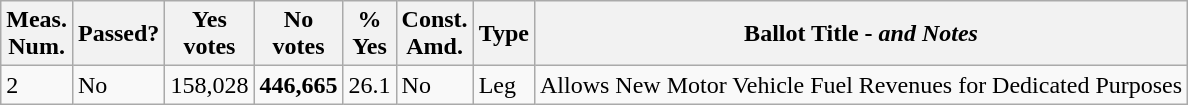<table class="wikitable sortable">
<tr>
<th>Meas.<br>Num.</th>
<th>Passed?</th>
<th>Yes<br>votes</th>
<th>No<br>votes</th>
<th>%<br>Yes</th>
<th>Const.<br>Amd.</th>
<th>Type<br></th>
<th>Ballot Title - <em>and Notes</em></th>
</tr>
<tr>
<td>2</td>
<td>No</td>
<td>158,028</td>
<td><strong>446,665</strong></td>
<td>26.1</td>
<td>No</td>
<td>Leg</td>
<td>Allows New Motor Vehicle Fuel Revenues for Dedicated Purposes</td>
</tr>
</table>
